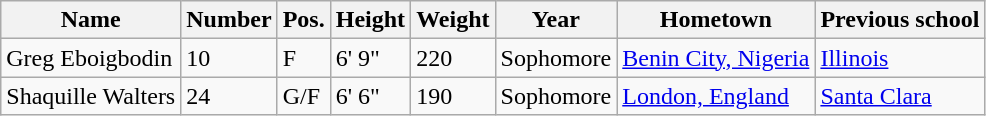<table class="wikitable sortable" border="1">
<tr>
<th>Name</th>
<th>Number</th>
<th>Pos.</th>
<th>Height</th>
<th>Weight</th>
<th>Year</th>
<th>Hometown</th>
<th class="unsortable">Previous school</th>
</tr>
<tr>
<td>Greg Eboigbodin</td>
<td>10</td>
<td>F</td>
<td>6' 9"</td>
<td>220</td>
<td>Sophomore</td>
<td><a href='#'>Benin City, Nigeria</a></td>
<td><a href='#'>Illinois</a></td>
</tr>
<tr>
<td>Shaquille Walters</td>
<td>24</td>
<td>G/F</td>
<td>6' 6"</td>
<td>190</td>
<td>Sophomore</td>
<td><a href='#'>London, England</a></td>
<td><a href='#'>Santa Clara</a></td>
</tr>
</table>
